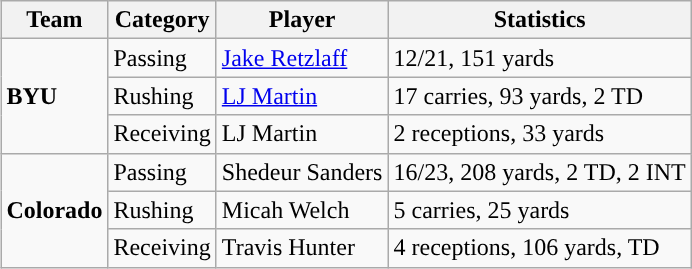<table class="wikitable" style="float: right;">
<tr>
<th>Team</th>
<th>Category</th>
<th>Player</th>
<th>Statistics</th>
</tr>
<tr>
<td rowspan=3><strong>BYU</strong></td>
<td>Passing</td>
<td><a href='#'>Jake Retzlaff</a></td>
<td>12/21, 151 yards</td>
</tr>
<tr>
<td>Rushing</td>
<td><a href='#'>LJ Martin</a></td>
<td>17 carries, 93 yards, 2 TD</td>
</tr>
<tr>
<td>Receiving</td>
<td>LJ Martin</td>
<td>2 receptions, 33 yards</td>
</tr>
<tr>
<td rowspan=3><strong>Colorado</strong></td>
<td>Passing</td>
<td>Shedeur Sanders</td>
<td>16/23, 208 yards, 2 TD, 2 INT</td>
</tr>
<tr>
<td>Rushing</td>
<td>Micah Welch</td>
<td>5 carries, 25 yards</td>
</tr>
<tr>
<td>Receiving</td>
<td>Travis Hunter</td>
<td>4 receptions, 106 yards, TD</td>
</tr>
</table>
